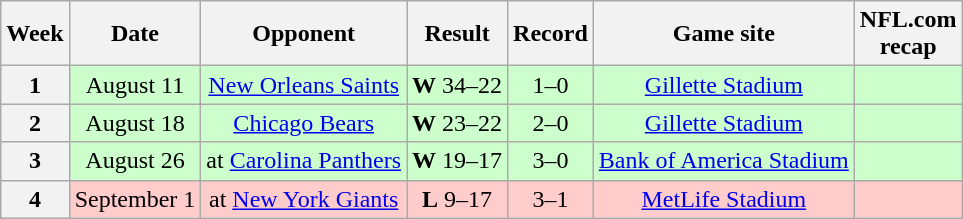<table class="wikitable" style="text-align:center">
<tr>
<th>Week</th>
<th>Date</th>
<th>Opponent</th>
<th>Result</th>
<th>Record</th>
<th>Game site</th>
<th>NFL.com<br>recap</th>
</tr>
<tr style="background:#cfc">
<th>1</th>
<td>August 11</td>
<td><a href='#'>New Orleans Saints</a></td>
<td><strong>W</strong> 34–22</td>
<td>1–0</td>
<td><a href='#'>Gillette Stadium</a></td>
<td></td>
</tr>
<tr style="background:#cfc">
<th>2</th>
<td>August 18</td>
<td><a href='#'>Chicago Bears</a></td>
<td><strong>W</strong> 23–22</td>
<td>2–0</td>
<td><a href='#'>Gillette Stadium</a></td>
<td></td>
</tr>
<tr style="background:#cfc">
<th>3</th>
<td>August 26</td>
<td>at <a href='#'>Carolina Panthers</a></td>
<td><strong>W</strong> 19–17</td>
<td>3–0</td>
<td><a href='#'>Bank of America Stadium</a></td>
<td></td>
</tr>
<tr style="background:#fcc">
<th>4</th>
<td>September 1</td>
<td>at <a href='#'>New York Giants</a></td>
<td><strong>L</strong> 9–17</td>
<td>3–1</td>
<td><a href='#'>MetLife Stadium</a></td>
<td></td>
</tr>
</table>
